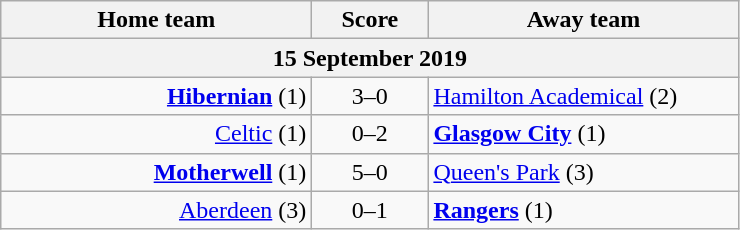<table class="wikitable" style="border-collapse: collapse;">
<tr>
<th align="right" width="200">Home team</th>
<th align="center" width="70">Score</th>
<th align="left" width="200">Away team</th>
</tr>
<tr>
<th colspan="3" align="center">15 September 2019</th>
</tr>
<tr>
<td style="text-align:right;"><strong><a href='#'>Hibernian</a></strong> (1)</td>
<td style="text-align:center;">3–0</td>
<td style="text-align:left;"><a href='#'>Hamilton Academical</a> (2)</td>
</tr>
<tr>
<td style="text-align:right;"><a href='#'>Celtic</a> (1)</td>
<td style="text-align:center;">0–2</td>
<td style="text-align:left;"><strong><a href='#'>Glasgow City</a></strong> (1)</td>
</tr>
<tr>
<td style="text-align:right;"><strong><a href='#'>Motherwell</a></strong> (1)</td>
<td style="text-align:center;">5–0</td>
<td style="text-align:left;"><a href='#'>Queen's Park</a>  (3)</td>
</tr>
<tr>
<td style="text-align:right;"><a href='#'>Aberdeen</a> (3)</td>
<td style="text-align:center;">0–1</td>
<td style="text-align:left;"><strong><a href='#'>Rangers</a></strong> (1)</td>
</tr>
</table>
